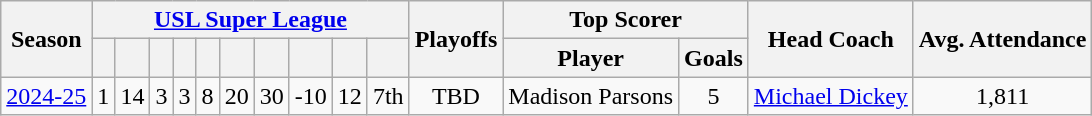<table class="wikitable" style="text-align: center">
<tr>
<th scope="col" rowspan="2">Season</th>
<th colspan="10"><a href='#'>USL Super League</a></th>
<th scope="col" rowspan="2" class="unsortable">Playoffs</th>
<th scope="col" colspan="2" class="unsortable">Top Scorer </th>
<th scope="col" rowspan="2" class="unsortable">Head Coach</th>
<th rowspan="2">Avg. Attendance</th>
</tr>
<tr>
<th></th>
<th></th>
<th></th>
<th></th>
<th></th>
<th></th>
<th></th>
<th></th>
<th></th>
<th></th>
<th class="unsortable">Player</th>
<th class="unsortable">Goals</th>
</tr>
<tr>
<td><a href='#'>2024-25</a></td>
<td>1</td>
<td>14</td>
<td>3</td>
<td>3</td>
<td>8</td>
<td>20</td>
<td>30</td>
<td>-10</td>
<td>12</td>
<td>7th</td>
<td>TBD</td>
<td> Madison Parsons</td>
<td>5</td>
<td> <a href='#'>Michael Dickey</a></td>
<td>1,811</td>
</tr>
</table>
